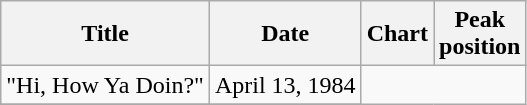<table class="wikitable">
<tr>
<th>Title</th>
<th>Date</th>
<th>Chart</th>
<th>Peak<br>position</th>
</tr>
<tr>
<td>"Hi, How Ya Doin?"</td>
<td>April 13, 1984<br></td>
</tr>
<tr>
</tr>
</table>
